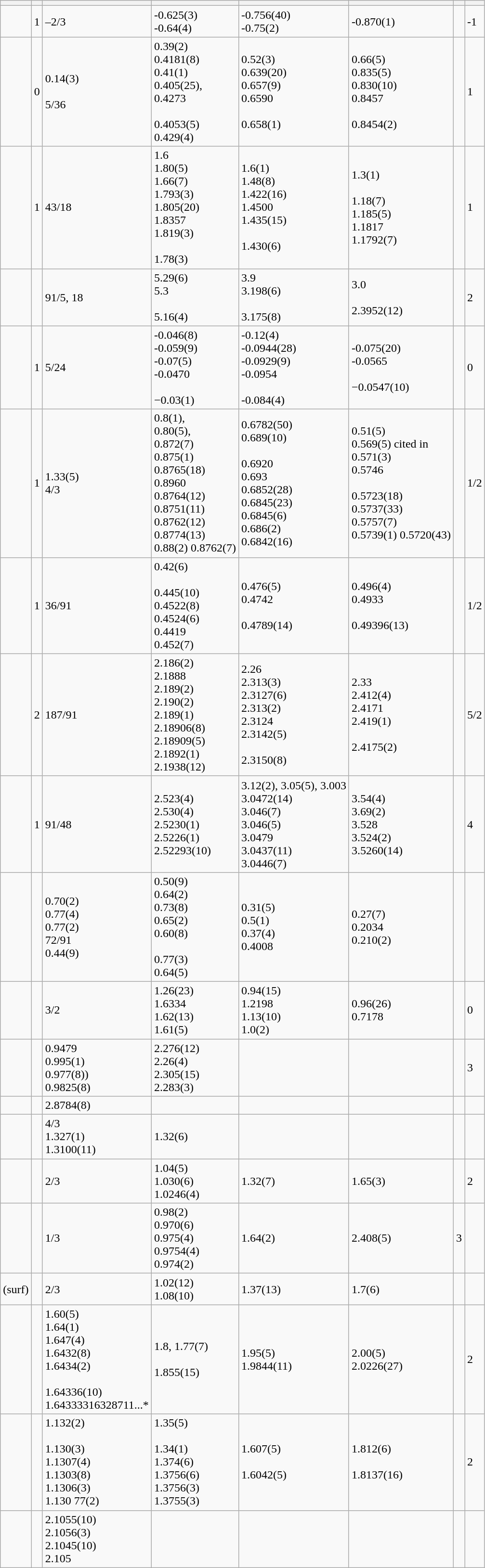<table class="wikitable">
<tr>
<th></th>
<th></th>
<th></th>
<th></th>
<th></th>
<th></th>
<th></th>
<th></th>
</tr>
<tr>
<td></td>
<td>1</td>
<td>–2/3</td>
<td>-0.625(3) <br> -0.64(4)</td>
<td>-0.756(40) <br> -0.75(2)</td>
<td>-0.870(1)</td>
<td></td>
<td>-1</td>
</tr>
<tr>
<td></td>
<td>0</td>
<td>0.14(3) <br><br>5/36</td>
<td>0.39(2) <br> 0.4181(8) <br> 0.41(1) <br> 0.405(25), <br> 0.4273 <br><br>0.4053(5)<br>
0.429(4) </td>
<td>0.52(3) <br> 0.639(20)<br> 0.657(9)<br> 0.6590 <br><br>0.658(1) </td>
<td>0.66(5) <br> 0.835(5)<br> 0.830(10)<br>0.8457 <br><br>0.8454(2)</td>
<td></td>
<td>1</td>
</tr>
<tr>
<td></td>
<td>1</td>
<td>43/18</td>
<td>1.6 <br> 1.80(5)   <br> 1.66(7)  <br> 1.793(3) <br> 1.805(20) <br>1.8357 <br>1.819(3)<br><br>1.78(3)</td>
<td>1.6(1)  <br>1.48(8)<br>1.422(16) <br>1.4500<br>1.435(15)<br><br>1.430(6)</td>
<td>1.3(1)<br><br>1.18(7)<br>
1.185(5) <br>1.1817<br>
1.1792(7) </td>
<td></td>
<td>1</td>
</tr>
<tr>
<td></td>
<td></td>
<td>91/5, 18 </td>
<td>5.29(6)  <br> 5.3  <br><br>5.16(4) </td>
<td>3.9 <br> 3.198(6) <br><br>3.175(8) </td>
<td>3.0 <br><br>2.3952(12) </td>
<td></td>
<td>2</td>
</tr>
<tr>
<td></td>
<td>1</td>
<td>5/24</td>
<td>-0.046(8) <br>-0.059(9) <br> -0.07(5) <br>-0.0470 <br><br>−0.03(1)</td>
<td>-0.12(4)<br> -0.0944(28) <br>-0.0929(9)<br>-0.0954<br><br>-0.084(4)</td>
<td>-0.075(20) <br>-0.0565<br><br>−0.0547(10)</td>
<td></td>
<td>0</td>
</tr>
<tr>
<td></td>
<td>1</td>
<td>1.33(5)  <br>4/3</td>
<td>0.8(1), <br> 0.80(5), <br> 0.872(7) <br> 0.875(1) <br> 0.8765(18) <br> 0.8960 <br> 0.8764(12) <br> 0.8751(11)  <br> 0.8762(12) <br> 0.8774(13) <br> 0.88(2) 0.8762(7) </td>
<td>0.6782(50) <br> 0.689(10) <br><br>0.6920  <br>
0.693  <br>
0.6852(28)  <br>
0.6845(23)  <br>
0.6845(6)<br>
0.686(2)  <br> 
0.6842(16)</td>
<td>0.51(5)   <br> 0.569(5) cited in <br> 0.571(3)  <br> 0.5746  <br><br>0.5723(18)  <br> 0.5737(33)   <br>
0.5757(7)  <br>
0.5739(1)  
0.5720(43)</td>
<td></td>
<td>1/2</td>
</tr>
<tr>
<td></td>
<td>1</td>
<td>36/91</td>
<td>0.42(6)  <br><br>0.445(10)  <br> 0.4522(8) <br>0.4524(6)
<br>0.4419<br>
0.452(7) </td>
<td>0.476(5) <br>0.4742<br><br>0.4789(14) </td>
<td>0.496(4) <br>0.4933<br><br>0.49396(13) </td>
<td></td>
<td>1/2</td>
</tr>
<tr>
<td></td>
<td>2</td>
<td>187/91</td>
<td>2.186(2) <br>2.1888 <br> 2.189(2)  <br> 2.190(2)  <br> 2.189(1)  <br> 2.18906(8) <br> 2.18909(5)<br>2.1892(1) <br>
2.1938(12) </td>
<td>2.26<br> 2.313(3) <br> 2.3127(6) <br> 2.313(2)<br>2.3124<br> 2.3142(5)<br><br>2.3150(8) </td>
<td>2.33<br>2.412(4)<br>2.4171<br> 2.419(1)<br><br>2.4175(2) </td>
<td></td>
<td>5/2</td>
</tr>
<tr>
<td></td>
<td>1</td>
<td>91/48</td>
<td>2.523(4) <br> 2.530(4) <br> 2.5230(1) <br> 2.5226(1) <br> 2.52293(10) </td>
<td>3.12(2), 3.05(5), 3.003  <br> 3.0472(14) <br> 3.046(7) <br> 3.046(5) <br>3.0479 <br> 3.0437(11) <br>3.0446(7) <br></td>
<td>3.54(4) <br> 3.69(2) <br> 3.528  <br> 3.524(2) <br> 3.5260(14)</td>
<td></td>
<td>4</td>
</tr>
<tr>
<td></td>
<td></td>
<td>0.70(2)  <br> 0.77(4) <br> 0.77(2) <br> 72/91 <br> 0.44(9) </td>
<td>0.50(9)  <br> 0.64(2)  <br> 0.73(8)  <br> 0.65(2)  <br> 0.60(8)  <br><br>0.77(3)  <br> 0.64(5)</td>
<td>0.31(5)  <br> 0.5(1)  <br> 0.37(4)  <br> 0.4008  <br></td>
<td>0.27(7)  <br> 0.2034 <br> 0.210(2) <br></td>
<td></td>
<td></td>
</tr>
<tr>
<td></td>
<td></td>
<td>3/2 </td>
<td>1.26(23)  <br> 1.6334 <br> 1.62(13) <br> 1.61(5)</td>
<td>0.94(15)  <br> 1.2198 <br> 1.13(10)  <br> 1.0(2) </td>
<td>0.96(26)  <br> 0.7178</td>
<td> </td>
<td>0</td>
</tr>
<tr>
<td></td>
<td></td>
<td>0.9479  <br> 0.995(1) <br> 0.977(8)) <br> 0.9825(8) </td>
<td>2.276(12)  <br>2.26(4)  <br> 2.305(15)  <br> 2.283(3) </td>
<td></td>
<td></td>
<td></td>
<td>3</td>
</tr>
<tr>
<td></td>
<td></td>
<td>2.8784(8) </td>
<td></td>
<td></td>
<td></td>
<td></td>
<td></td>
</tr>
<tr>
<td></td>
<td></td>
<td>4/3 <br> 1.327(1)  <br> 1.3100(11) </td>
<td>1.32(6) <br></td>
<td></td>
<td></td>
<td></td>
<td></td>
</tr>
<tr>
<td></td>
<td></td>
<td>2/3 </td>
<td>1.04(5)<br>1.030(6)  <br> 1.0246(4) </td>
<td>1.32(7)</td>
<td>1.65(3) </td>
<td> </td>
<td>2 </td>
</tr>
<tr>
<td></td>
<td></td>
<td>1/3 </td>
<td>0.98(2)<br> 0.970(6)<br> 0.975(4)  <br> 0.9754(4)  <br> 0.974(2)</td>
<td>1.64(2) </td>
<td>2.408(5) </td>
<td>3</td>
<td></td>
</tr>
<tr>
<td> (surf)</td>
<td></td>
<td>2/3  </td>
<td>1.02(12) <br> 1.08(10)</td>
<td>1.37(13) </td>
<td>1.7(6) </td>
<td></td>
<td></td>
</tr>
<tr>
<td></td>
<td></td>
<td>1.60(5) <br> 1.64(1) <br> 1.647(4) <br> 1.6432(8) <br> 1.6434(2) <br><br>1.64336(10)  <br>
1.64333316328711...*
</td>
<td>1.8, 1.77(7)<br><br>1.855(15)<br></td>
<td>1.95(5) <br> 1.9844(11) </td>
<td>2.00(5) <br> 2.0226(27) </td>
<td></td>
<td>2</td>
</tr>
<tr>
<td></td>
<td></td>
<td>1.132(2)<br><br>1.130(3) <br>
1.1307(4) <br>1.1303(8)<br>
1.1306(3) <br>
1.130 77(2) <br></td>
<td>1.35(5)<br><br>1.34(1) <br>
1.374(6)<br> 
1.3756(6) <br> 
1.3756(3)  <br>
1.3755(3) </td>
<td>1.607(5) <br><br>1.6042(5) </td>
<td>1.812(6) <br><br>1.8137(16) </td>
<td></td>
<td>2</td>
</tr>
<tr>
<td></td>
<td></td>
<td>2.1055(10)<br> 2.1056(3)<br>2.1045(10)<br>2.105<br></td>
<td></td>
<td></td>
<td></td>
<td></td>
<td></td>
</tr>
</table>
